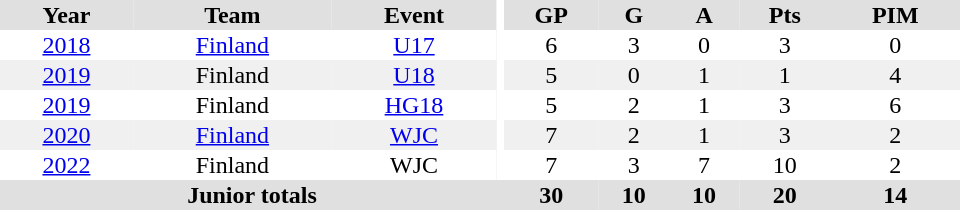<table border="0" cellpadding="1" cellspacing="0" ID="Table3" style="text-align:center; width:40em">
<tr bgcolor="#e0e0e0">
<th>Year</th>
<th>Team</th>
<th>Event</th>
<th rowspan="102" bgcolor="#ffffff"></th>
<th>GP</th>
<th>G</th>
<th>A</th>
<th>Pts</th>
<th>PIM</th>
</tr>
<tr>
<td><a href='#'>2018</a></td>
<td><a href='#'>Finland</a></td>
<td><a href='#'>U17</a></td>
<td>6</td>
<td>3</td>
<td>0</td>
<td>3</td>
<td>0</td>
</tr>
<tr bgcolor="#f0f0f0">
<td><a href='#'>2019</a></td>
<td>Finland</td>
<td><a href='#'>U18</a></td>
<td>5</td>
<td>0</td>
<td>1</td>
<td>1</td>
<td>4</td>
</tr>
<tr>
<td><a href='#'>2019</a></td>
<td>Finland</td>
<td><a href='#'>HG18</a></td>
<td>5</td>
<td>2</td>
<td>1</td>
<td>3</td>
<td>6</td>
</tr>
<tr bgcolor="#f0f0f0">
<td><a href='#'>2020</a></td>
<td><a href='#'>Finland</a></td>
<td><a href='#'>WJC</a></td>
<td>7</td>
<td>2</td>
<td>1</td>
<td>3</td>
<td>2</td>
</tr>
<tr>
<td><a href='#'>2022</a></td>
<td>Finland</td>
<td>WJC</td>
<td>7</td>
<td>3</td>
<td>7</td>
<td>10</td>
<td>2</td>
</tr>
<tr bgcolor="#e0e0e0">
<th colspan="4">Junior totals</th>
<th>30</th>
<th>10</th>
<th>10</th>
<th>20</th>
<th>14</th>
</tr>
</table>
